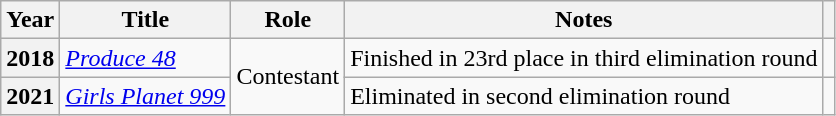<table class="wikitable plainrowheaders">
<tr>
<th scope="col">Year</th>
<th scope="col">Title</th>
<th scope="col">Role</th>
<th scope="col">Notes</th>
<th scope="col" class="unsortable"></th>
</tr>
<tr>
<th scope="row">2018</th>
<td><em><a href='#'>Produce 48</a></em></td>
<td rowspan="2">Contestant</td>
<td>Finished in 23rd place in third elimination round</td>
<td style="text-align:center;"></td>
</tr>
<tr>
<th scope="row">2021</th>
<td><em><a href='#'>Girls Planet 999</a></em></td>
<td>Eliminated in second elimination round</td>
<td style="text-align:center;"></td>
</tr>
</table>
